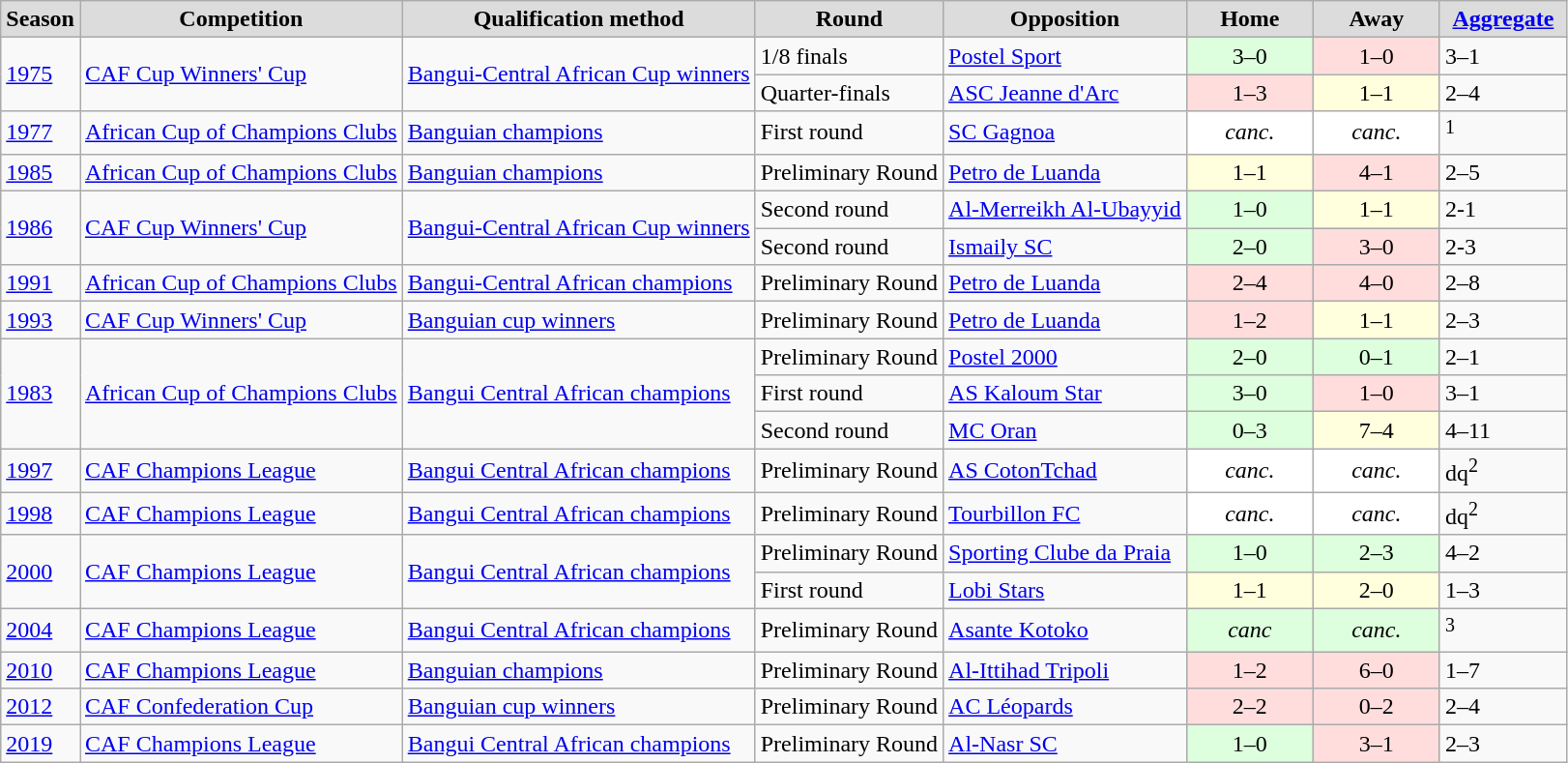<table class="sortable plainrowheaders wikitable">
<tr>
<th style="background:#DCDCDC">Season</th>
<th style="background:#DCDCDC">Competition</th>
<th style="background:#DCDCDC">Qualification method</th>
<th style="background:#DCDCDC">Round</th>
<th style="background:#DCDCDC">Opposition</th>
<th width="80" style="background:#DCDCDC">Home</th>
<th width="80" style="background:#DCDCDC">Away</th>
<th width="80" style="background:#DCDCDC"><a href='#'>Aggregate</a></th>
</tr>
<tr>
<td rowspan=2><a href='#'>1975</a></td>
<td rowspan=2><a href='#'>CAF Cup Winners' Cup</a></td>
<td rowspan=2><a href='#'>Bangui-Central African Cup winners</a></td>
<td align=left>1/8 finals</td>
<td align=left> <a href='#'>Postel Sport</a></td>
<td style="background:#dfd; text-align:center">3–0</td>
<td style="background:#fdd; text-align:center">1–0</td>
<td>3–1</td>
</tr>
<tr>
<td align=left>Quarter-finals</td>
<td align=left> <a href='#'>ASC Jeanne d'Arc</a></td>
<td style="background:#fdd; text-align:center">1–3</td>
<td style="background:#ffd; text-align:center">1–1</td>
<td>2–4</td>
</tr>
<tr>
<td><a href='#'>1977</a></td>
<td><a href='#'>African Cup of Champions Clubs</a></td>
<td><a href='#'>Banguian champions</a></td>
<td align=left>First round</td>
<td align=left> <a href='#'>SC Gagnoa</a></td>
<td style="background:#fff; text-align:center"><em>canc.</em></td>
<td style="background:#fff; text-align:center"><em>canc.</em></td>
<td><sup>1</sup></td>
</tr>
<tr>
<td><a href='#'>1985</a></td>
<td><a href='#'>African Cup of Champions Clubs</a></td>
<td><a href='#'>Banguian champions</a></td>
<td align=left>Preliminary Round</td>
<td align=left> <a href='#'>Petro de Luanda</a></td>
<td style="background:#ffd; text-align:center">1–1</td>
<td style="background:#fdd; text-align:center">4–1</td>
<td>2–5</td>
</tr>
<tr>
<td rowspan=2><a href='#'>1986</a></td>
<td rowspan=2><a href='#'>CAF Cup Winners' Cup</a></td>
<td rowspan=2><a href='#'>Bangui-Central African Cup winners</a></td>
<td align=left>Second round</td>
<td align=left> <a href='#'>Al-Merreikh Al-Ubayyid</a></td>
<td style="background:#dfd; text-align:center">1–0</td>
<td style="background:#ffd; text-align:center">1–1</td>
<td>2-1</td>
</tr>
<tr>
<td align=left>Second round</td>
<td align=left> <a href='#'>Ismaily SC</a></td>
<td style="background:#dfd; text-align:center">2–0</td>
<td style="background:#fdd; text-align:center">3–0</td>
<td>2-3</td>
</tr>
<tr>
<td><a href='#'>1991</a></td>
<td><a href='#'>African Cup of Champions Clubs</a></td>
<td><a href='#'>Bangui-Central African champions</a></td>
<td align=left>Preliminary Round</td>
<td align=left> <a href='#'>Petro de Luanda</a></td>
<td style="background:#fdd; text-align:center">2–4</td>
<td style="background:#fdd; text-align:center">4–0</td>
<td>2–8</td>
</tr>
<tr>
<td><a href='#'>1993</a></td>
<td><a href='#'>CAF Cup Winners' Cup</a></td>
<td><a href='#'>Banguian cup winners</a></td>
<td align=left>Preliminary Round</td>
<td align=left> <a href='#'>Petro de Luanda</a></td>
<td style="background:#fdd; text-align:center">1–2</td>
<td style="background:#ffd; text-align:center">1–1</td>
<td>2–3</td>
</tr>
<tr>
<td rowspan=3><a href='#'>1983</a></td>
<td rowspan=3><a href='#'>African Cup of Champions Clubs</a></td>
<td rowspan=3><a href='#'>Bangui Central African champions</a></td>
<td align=left>Preliminary Round</td>
<td align=left> <a href='#'>Postel 2000</a></td>
<td style="background:#dfd; text-align:center">2–0</td>
<td style="background:#dfd; text-align:center">0–1</td>
<td>2–1</td>
</tr>
<tr>
<td align=left>First round</td>
<td align=left> <a href='#'>AS Kaloum Star</a></td>
<td style="background:#dfd; text-align:center">3–0</td>
<td style="background:#fdd; text-align:center">1–0</td>
<td>3–1</td>
</tr>
<tr>
<td align=left>Second round</td>
<td align=left> <a href='#'>MC Oran</a></td>
<td style="background:#dfd; text-align:center">0–3</td>
<td style="background:#ffd; text-align:center">7–4</td>
<td>4–11</td>
</tr>
<tr>
<td><a href='#'>1997</a></td>
<td><a href='#'>CAF Champions League</a></td>
<td><a href='#'>Bangui Central African champions</a></td>
<td align=left>Preliminary Round</td>
<td align=left> <a href='#'>AS CotonTchad</a></td>
<td style="background:#fff; text-align:center"><em>canc.</em></td>
<td style="background:#fff; text-align:center"><em>canc.</em></td>
<td>dq<sup>2</sup></td>
</tr>
<tr>
<td><a href='#'>1998</a></td>
<td><a href='#'>CAF Champions League</a></td>
<td><a href='#'>Bangui Central African champions</a></td>
<td align=left>Preliminary Round</td>
<td align=left> <a href='#'>Tourbillon FC</a></td>
<td style="background:#fff; text-align:center"><em>canc.</em></td>
<td style="background:#fff; text-align:center"><em>canc.</em></td>
<td>dq<sup>2</sup></td>
</tr>
<tr>
<td rowspan=2><a href='#'>2000</a></td>
<td rowspan=2><a href='#'>CAF Champions League</a></td>
<td rowspan=2><a href='#'>Bangui Central African champions</a></td>
<td align=left>Preliminary Round</td>
<td align=left> <a href='#'>Sporting Clube da Praia</a></td>
<td style="background:#dfd; text-align:center">1–0</td>
<td style="background:#dfd; text-align:center">2–3</td>
<td>4–2</td>
</tr>
<tr>
<td align=left>First round</td>
<td align=left> <a href='#'>Lobi Stars</a></td>
<td style="background:#ffd; text-align:center">1–1</td>
<td style="background:#ffd; text-align:center">2–0</td>
<td>1–3</td>
</tr>
<tr>
<td><a href='#'>2004</a></td>
<td><a href='#'>CAF Champions League</a></td>
<td><a href='#'>Bangui Central African champions</a></td>
<td align=left>Preliminary Round</td>
<td align=left> <a href='#'>Asante Kotoko</a></td>
<td style="background:#dfd; text-align:center"><em>canc</em></td>
<td style="background:#dfd; text-align:center"><em>canc.</em></td>
<td><sup>3</sup></td>
</tr>
<tr>
<td><a href='#'>2010</a></td>
<td><a href='#'>CAF Champions League</a></td>
<td><a href='#'>Banguian champions</a></td>
<td align=left>Preliminary Round</td>
<td align=left> <a href='#'>Al-Ittihad Tripoli</a></td>
<td style="background:#fdd; text-align:center">1–2</td>
<td style="background:#fdd; text-align:center">6–0</td>
<td>1–7</td>
</tr>
<tr>
<td><a href='#'>2012</a></td>
<td><a href='#'>CAF Confederation Cup</a></td>
<td><a href='#'>Banguian cup winners</a></td>
<td align=left>Preliminary Round</td>
<td align=left> <a href='#'>AC Léopards</a></td>
<td style="background:#fdd; text-align:center">2–2</td>
<td style="background:#fdd; text-align:center">0–2</td>
<td>2–4</td>
</tr>
<tr>
<td><a href='#'>2019</a></td>
<td><a href='#'>CAF Champions League</a></td>
<td><a href='#'>Bangui Central African champions</a></td>
<td>Preliminary Round</td>
<td> <a href='#'>Al-Nasr SC</a></td>
<td style="background:#dfd; text-align:center">1–0</td>
<td style="background:#fdd; text-align:center">3–1</td>
<td>2–3</td>
</tr>
</table>
